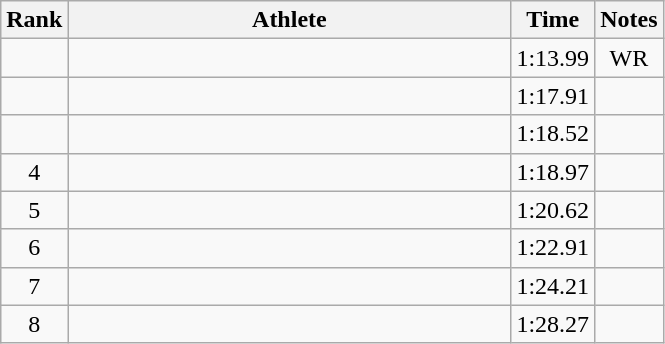<table class="wikitable" style="text-align:center">
<tr>
<th>Rank</th>
<th Style="width:18em">Athlete</th>
<th>Time</th>
<th>Notes</th>
</tr>
<tr>
<td></td>
<td style="text-align:left"></td>
<td>1:13.99</td>
<td>WR</td>
</tr>
<tr>
<td></td>
<td style="text-align:left"></td>
<td>1:17.91</td>
<td></td>
</tr>
<tr>
<td></td>
<td style="text-align:left"></td>
<td>1:18.52</td>
<td></td>
</tr>
<tr>
<td>4</td>
<td style="text-align:left"></td>
<td>1:18.97</td>
<td></td>
</tr>
<tr>
<td>5</td>
<td style="text-align:left"></td>
<td>1:20.62</td>
<td></td>
</tr>
<tr>
<td>6</td>
<td style="text-align:left"></td>
<td>1:22.91</td>
<td></td>
</tr>
<tr>
<td>7</td>
<td style="text-align:left"></td>
<td>1:24.21</td>
<td></td>
</tr>
<tr>
<td>8</td>
<td style="text-align:left"></td>
<td>1:28.27</td>
<td></td>
</tr>
</table>
